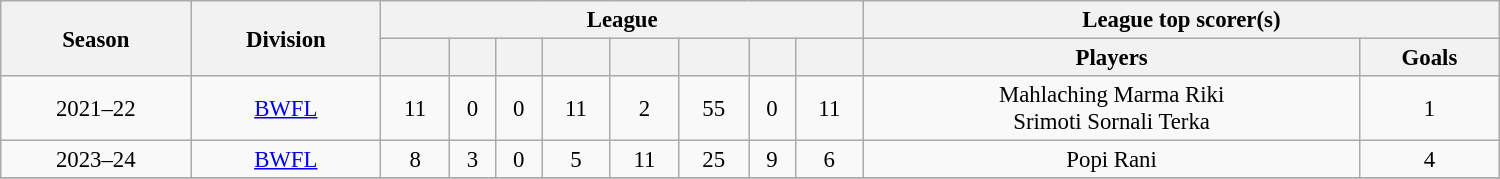<table class="wikitable sortable" style="text-align: center; font-size: 95%; width: 1000px"">
<tr>
<th rowspan="2">Season</th>
<th rowspan="2"><strong>Division</strong></th>
<th colspan="8">League</th>
<th colspan="2">League top scorer(s)</th>
</tr>
<tr>
<th></th>
<th></th>
<th></th>
<th></th>
<th></th>
<th></th>
<th></th>
<th></th>
<th>Players</th>
<th>Goals</th>
</tr>
<tr>
<td>2021–22</td>
<td><a href='#'>BWFL</a></td>
<td>11</td>
<td>0</td>
<td>0</td>
<td>11</td>
<td>2</td>
<td>55</td>
<td>0</td>
<td>11</td>
<td> Mahlaching Marma Riki<br> Srimoti Sornali Terka</td>
<td>1</td>
</tr>
<tr>
<td>2023–24</td>
<td><a href='#'>BWFL</a></td>
<td>8</td>
<td>3</td>
<td>0</td>
<td>5</td>
<td>11</td>
<td>25</td>
<td>9</td>
<td>6</td>
<td> Popi Rani</td>
<td>4</td>
</tr>
<tr>
</tr>
</table>
